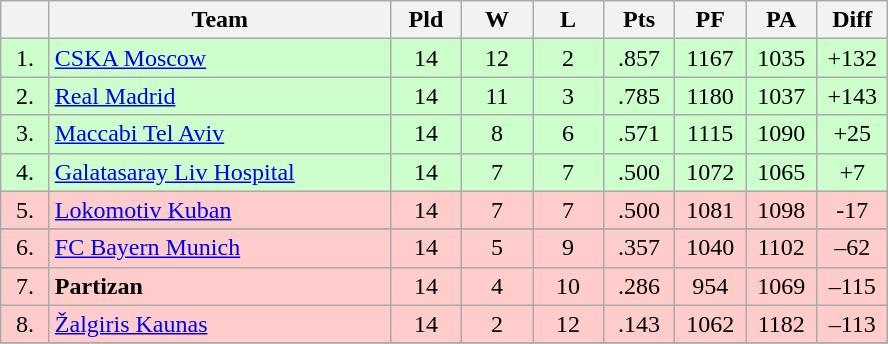<table class="wikitable" style="text-align:center">
<tr>
<th width=25></th>
<th width=220>Team</th>
<th width=40>Pld</th>
<th width=40>W</th>
<th width=40>L</th>
<th width=40>Pts</th>
<th width=40>PF</th>
<th width=40>PA</th>
<th width=40>Diff</th>
</tr>
<tr style="background:#ccffcc;">
<td>1.</td>
<td align=left> <a href='#'>CSKA Moscow</a></td>
<td>14</td>
<td>12</td>
<td>2</td>
<td>.857</td>
<td>1167</td>
<td>1035</td>
<td>+132</td>
</tr>
<tr style="background:#ccffcc;">
<td>2.</td>
<td align=left> <a href='#'>Real Madrid</a></td>
<td>14</td>
<td>11</td>
<td>3</td>
<td>.785</td>
<td>1180</td>
<td>1037</td>
<td>+143</td>
</tr>
<tr style="background:#ccffcc;">
<td>3.</td>
<td align=left> <a href='#'>Maccabi Tel Aviv</a></td>
<td>14</td>
<td>8</td>
<td>6</td>
<td>.571</td>
<td>1115</td>
<td>1090</td>
<td>+25</td>
</tr>
<tr style="background:#ccffcc;">
<td>4.</td>
<td align=left> <a href='#'>Galatasaray Liv Hospital</a></td>
<td>14</td>
<td>7</td>
<td>7</td>
<td>.500</td>
<td>1072</td>
<td>1065</td>
<td>+7</td>
</tr>
<tr style="background:#ffcccc;">
<td>5.</td>
<td align=left> <a href='#'>Lokomotiv Kuban</a></td>
<td>14</td>
<td>7</td>
<td>7</td>
<td>.500</td>
<td>1081</td>
<td>1098</td>
<td>-17</td>
</tr>
<tr style=>
</tr>
<tr style="background:#ffcccc;">
<td>6.</td>
<td align=left> <a href='#'>FC Bayern Munich</a></td>
<td>14</td>
<td>5</td>
<td>9</td>
<td>.357</td>
<td>1040</td>
<td>1102</td>
<td>–62</td>
</tr>
<tr style="background:#ffcccc;">
<td>7.</td>
<td align=left> <strong>Partizan</strong></td>
<td>14</td>
<td>4</td>
<td>10</td>
<td>.286</td>
<td>954</td>
<td>1069</td>
<td>–115</td>
</tr>
<tr style="background:#ffcccc;">
<td>8.</td>
<td align=left> <a href='#'>Žalgiris Kaunas</a></td>
<td>14</td>
<td>2</td>
<td>12</td>
<td>.143</td>
<td>1062</td>
<td>1182</td>
<td>–113</td>
</tr>
<tr>
</tr>
</table>
